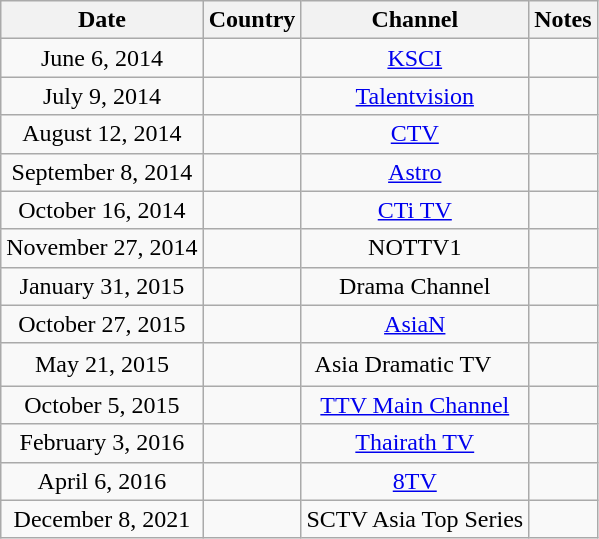<table class="wikitable" style="text-align:center">
<tr>
<th>Date</th>
<th>Country</th>
<th>Channel</th>
<th>Notes</th>
</tr>
<tr>
<td>June 6, 2014</td>
<td></td>
<td><a href='#'>KSCI</a></td>
<td></td>
</tr>
<tr>
<td>July 9, 2014</td>
<td></td>
<td><a href='#'>Talentvision</a></td>
<td></td>
</tr>
<tr>
<td>August 12, 2014</td>
<td></td>
<td><a href='#'>CTV</a></td>
<td></td>
</tr>
<tr>
<td>September 8, 2014</td>
<td></td>
<td><a href='#'>Astro</a></td>
<td></td>
</tr>
<tr>
<td>October 16, 2014</td>
<td></td>
<td><a href='#'>CTi TV</a></td>
<td></td>
</tr>
<tr>
<td>November 27, 2014</td>
<td></td>
<td>NOTTV1</td>
<td></td>
</tr>
<tr>
<td>January 31, 2015</td>
<td></td>
<td>Drama Channel</td>
<td></td>
</tr>
<tr>
<td>October 27, 2015</td>
<td></td>
<td><a href='#'>AsiaN</a></td>
<td></td>
</tr>
<tr>
<td>May 21, 2015</td>
<td></td>
<td>Asia Dramatic TV　</td>
<td></td>
</tr>
<tr>
<td>October 5, 2015</td>
<td></td>
<td><a href='#'>TTV Main Channel</a></td>
<td></td>
</tr>
<tr>
<td>February 3, 2016</td>
<td></td>
<td><a href='#'>Thairath TV</a></td>
<td></td>
</tr>
<tr>
<td>April 6, 2016</td>
<td></td>
<td><a href='#'>8TV</a></td>
<td></td>
</tr>
<tr>
<td>December 8, 2021</td>
<td></td>
<td>SCTV Asia Top Series</td>
<td></td>
</tr>
</table>
